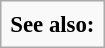<table class="infobox" style="font-size: 95%">
<tr>
<td><strong>See also:</strong><br></td>
</tr>
</table>
